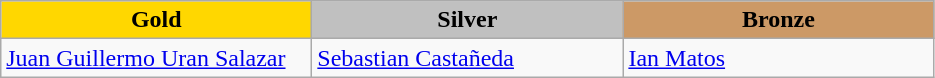<table class="wikitable" style="text-align:left">
<tr align="center">
<td width=200 bgcolor=gold><strong>Gold</strong></td>
<td width=200 bgcolor=silver><strong>Silver</strong></td>
<td width=200 bgcolor=CC9966><strong>Bronze</strong></td>
</tr>
<tr>
<td><a href='#'>Juan Guillermo Uran Salazar</a><br><em></em></td>
<td><a href='#'>Sebastian Castañeda</a><br><em></em></td>
<td><a href='#'>Ian Matos</a><br><em></em></td>
</tr>
</table>
